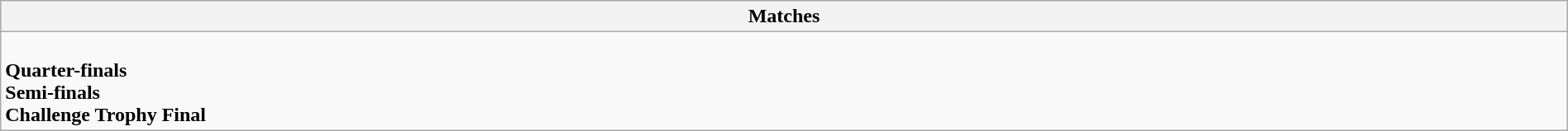<table class="wikitable collapsible collapsed" style="width:100%;">
<tr>
<th>Matches</th>
</tr>
<tr>
<td><br><strong>Quarter-finals</strong>



<br><strong>Semi-finals</strong>

<br><strong>Challenge Trophy Final</strong>
</td>
</tr>
</table>
